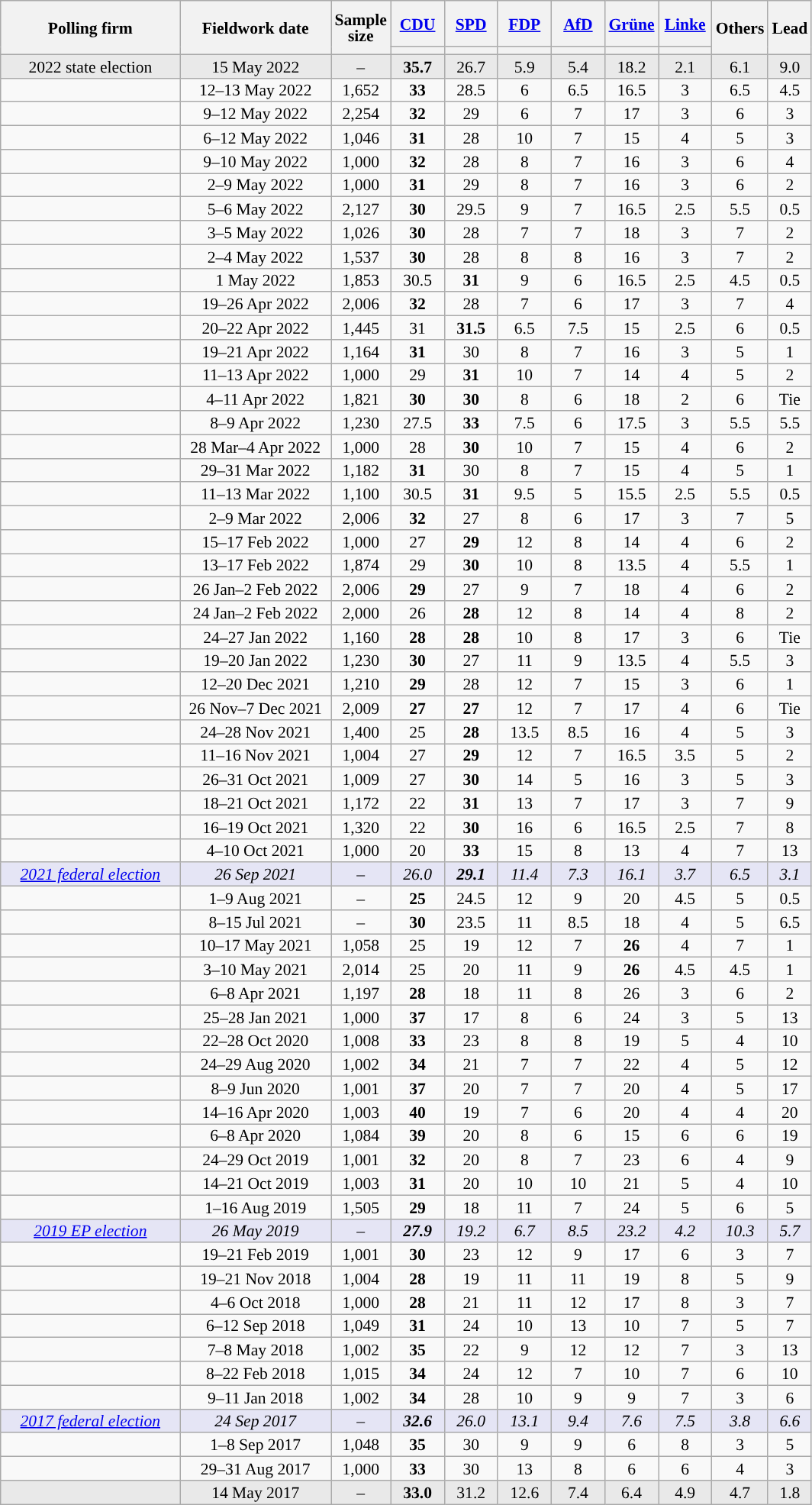<table class="wikitable sortable" style="text-align:center;font-size:90%;line-height:14px;">
<tr style="height:40px;">
<th style="width:150px;" rowspan="2">Polling firm</th>
<th style="width:125px;" rowspan="2">Fieldwork date</th>
<th style="width:35px;" rowspan="2">Sample<br>size</th>
<th class="unsortable" style="width:40px;"><a href='#'>CDU</a></th>
<th class="unsortable" style="width:40px;"><a href='#'>SPD</a></th>
<th class="unsortable" style="width:40px;"><a href='#'>FDP</a></th>
<th class="unsortable" style="width:40px;"><a href='#'>AfD</a></th>
<th class="unsortable" style="width:40px;"><a href='#'>Grüne</a></th>
<th class="unsortable" style="width:40px;"><a href='#'>Linke</a></th>
<th class="unsortable" style="width:40px;" rowspan="2">Others</th>
<th style="width:30px;" rowspan="2">Lead</th>
</tr>
<tr>
<th style="background:"></th>
<th style="background:"></th>
<th style="background:"></th>
<th style="background:"></th>
<th style="background:"></th>
<th style="background:"></th>
</tr>
<tr style="background:#E9E9E9;">
<td>2022 state election</td>
<td data-sort-value="2022-05-15">15 May 2022</td>
<td>–</td>
<td><strong>35.7</strong></td>
<td>26.7</td>
<td>5.9</td>
<td>5.4</td>
<td>18.2</td>
<td>2.1</td>
<td>6.1</td>
<td style="background:">9.0</td>
</tr>
<tr>
<td></td>
<td>12–13 May 2022</td>
<td>1,652</td>
<td><strong>33</strong></td>
<td>28.5</td>
<td>6</td>
<td>6.5</td>
<td>16.5</td>
<td>3</td>
<td>6.5</td>
<td style="background:">4.5</td>
</tr>
<tr>
<td></td>
<td>9–12 May 2022</td>
<td>2,254</td>
<td><strong>32</strong></td>
<td>29</td>
<td>6</td>
<td>7</td>
<td>17</td>
<td>3</td>
<td>6</td>
<td style="background:">3</td>
</tr>
<tr>
<td></td>
<td>6–12 May 2022</td>
<td>1,046</td>
<td><strong>31</strong></td>
<td>28</td>
<td>10</td>
<td>7</td>
<td>15</td>
<td>4</td>
<td>5</td>
<td style="background:">3</td>
</tr>
<tr>
<td></td>
<td>9–10 May 2022</td>
<td>1,000</td>
<td><strong>32</strong></td>
<td>28</td>
<td>8</td>
<td>7</td>
<td>16</td>
<td>3</td>
<td>6</td>
<td style="background:">4</td>
</tr>
<tr>
<td></td>
<td>2–9 May 2022</td>
<td>1,000</td>
<td><strong>31</strong></td>
<td>29</td>
<td>8</td>
<td>7</td>
<td>16</td>
<td>3</td>
<td>6</td>
<td style="background:">2</td>
</tr>
<tr>
<td></td>
<td>5–6 May 2022</td>
<td>2,127</td>
<td><strong>30</strong></td>
<td>29.5</td>
<td>9</td>
<td>7</td>
<td>16.5</td>
<td>2.5</td>
<td>5.5</td>
<td style="background:">0.5</td>
</tr>
<tr>
<td></td>
<td>3–5 May 2022</td>
<td>1,026</td>
<td><strong>30</strong></td>
<td>28</td>
<td>7</td>
<td>7</td>
<td>18</td>
<td>3</td>
<td>7</td>
<td style="background:">2</td>
</tr>
<tr>
<td></td>
<td>2–4 May 2022</td>
<td>1,537</td>
<td><strong>30</strong></td>
<td>28</td>
<td>8</td>
<td>8</td>
<td>16</td>
<td>3</td>
<td>7</td>
<td style="background:">2</td>
</tr>
<tr>
<td></td>
<td>1 May 2022</td>
<td>1,853</td>
<td>30.5</td>
<td><strong>31</strong></td>
<td>9</td>
<td>6</td>
<td>16.5</td>
<td>2.5</td>
<td>4.5</td>
<td style="background:">0.5</td>
</tr>
<tr>
<td></td>
<td>19–26 Apr 2022</td>
<td>2,006</td>
<td><strong>32</strong></td>
<td>28</td>
<td>7</td>
<td>6</td>
<td>17</td>
<td>3</td>
<td>7</td>
<td style="background:">4</td>
</tr>
<tr>
<td></td>
<td>20–22 Apr 2022</td>
<td>1,445</td>
<td>31</td>
<td><strong>31.5</strong></td>
<td>6.5</td>
<td>7.5</td>
<td>15</td>
<td>2.5</td>
<td>6</td>
<td style="background:">0.5</td>
</tr>
<tr>
<td></td>
<td>19–21 Apr 2022</td>
<td>1,164</td>
<td><strong>31</strong></td>
<td>30</td>
<td>8</td>
<td>7</td>
<td>16</td>
<td>3</td>
<td>5</td>
<td style="background:">1</td>
</tr>
<tr>
<td></td>
<td>11–13 Apr 2022</td>
<td>1,000</td>
<td>29</td>
<td><strong>31</strong></td>
<td>10</td>
<td>7</td>
<td>14</td>
<td>4</td>
<td>5</td>
<td style="background:">2</td>
</tr>
<tr>
<td></td>
<td>4–11 Apr 2022</td>
<td>1,821</td>
<td><strong>30</strong></td>
<td><strong>30</strong></td>
<td>8</td>
<td>6</td>
<td>18</td>
<td>2</td>
<td>6</td>
<td>Tie</td>
</tr>
<tr>
<td></td>
<td>8–9 Apr 2022</td>
<td>1,230</td>
<td>27.5</td>
<td><strong>33</strong></td>
<td>7.5</td>
<td>6</td>
<td>17.5</td>
<td>3</td>
<td>5.5</td>
<td style="background:">5.5</td>
</tr>
<tr>
<td></td>
<td>28 Mar–4 Apr 2022</td>
<td>1,000</td>
<td>28</td>
<td><strong>30</strong></td>
<td>10</td>
<td>7</td>
<td>15</td>
<td>4</td>
<td>6</td>
<td style="background:">2</td>
</tr>
<tr>
<td></td>
<td>29–31 Mar 2022</td>
<td>1,182</td>
<td><strong>31</strong></td>
<td>30</td>
<td>8</td>
<td>7</td>
<td>15</td>
<td>4</td>
<td>5</td>
<td style="background:">1</td>
</tr>
<tr>
<td></td>
<td>11–13 Mar 2022</td>
<td>1,100</td>
<td>30.5</td>
<td><strong>31</strong></td>
<td>9.5</td>
<td>5</td>
<td>15.5</td>
<td>2.5</td>
<td>5.5</td>
<td style="background:">0.5</td>
</tr>
<tr>
<td></td>
<td>2–9 Mar 2022</td>
<td>2,006</td>
<td><strong>32</strong></td>
<td>27</td>
<td>8</td>
<td>6</td>
<td>17</td>
<td>3</td>
<td>7</td>
<td style="background:">5</td>
</tr>
<tr>
<td></td>
<td>15–17 Feb 2022</td>
<td>1,000</td>
<td>27</td>
<td><strong>29</strong></td>
<td>12</td>
<td>8</td>
<td>14</td>
<td>4</td>
<td>6</td>
<td style="background:">2</td>
</tr>
<tr>
<td></td>
<td>13–17 Feb 2022</td>
<td>1,874</td>
<td>29</td>
<td><strong>30</strong></td>
<td>10</td>
<td>8</td>
<td>13.5</td>
<td>4</td>
<td>5.5</td>
<td style="background:">1</td>
</tr>
<tr>
<td></td>
<td>26 Jan–2 Feb 2022</td>
<td>2,006</td>
<td><strong>29</strong></td>
<td>27</td>
<td>9</td>
<td>7</td>
<td>18</td>
<td>4</td>
<td>6</td>
<td style="background:">2</td>
</tr>
<tr>
<td></td>
<td>24 Jan–2 Feb 2022</td>
<td>2,000</td>
<td>26</td>
<td><strong>28</strong></td>
<td>12</td>
<td>8</td>
<td>14</td>
<td>4</td>
<td>8</td>
<td style="background:">2</td>
</tr>
<tr>
<td></td>
<td>24–27 Jan 2022</td>
<td>1,160</td>
<td><strong>28</strong></td>
<td><strong>28</strong></td>
<td>10</td>
<td>8</td>
<td>17</td>
<td>3</td>
<td>6</td>
<td>Tie</td>
</tr>
<tr>
<td></td>
<td>19–20 Jan 2022</td>
<td>1,230</td>
<td><strong>30</strong></td>
<td>27</td>
<td>11</td>
<td>9</td>
<td>13.5</td>
<td>4</td>
<td>5.5</td>
<td style="background:">3</td>
</tr>
<tr>
<td></td>
<td data-sort-value="2021-12-20">12–20 Dec 2021</td>
<td>1,210</td>
<td><strong>29</strong></td>
<td>28</td>
<td>12</td>
<td>7</td>
<td>15</td>
<td>3</td>
<td>6</td>
<td style="background:">1</td>
</tr>
<tr>
<td></td>
<td data-sort-value="2021-12-07">26 Nov–7 Dec 2021</td>
<td>2,009</td>
<td><strong>27</strong></td>
<td><strong>27</strong></td>
<td>12</td>
<td>7</td>
<td>17</td>
<td>4</td>
<td>6</td>
<td>Tie</td>
</tr>
<tr>
<td></td>
<td data-sort-value="2021-11-28">24–28 Nov 2021</td>
<td>1,400</td>
<td>25</td>
<td><strong>28</strong></td>
<td>13.5</td>
<td>8.5</td>
<td>16</td>
<td>4</td>
<td>5</td>
<td style="background:">3</td>
</tr>
<tr>
<td></td>
<td data-sort-value="2021-11-16">11–16 Nov 2021</td>
<td>1,004</td>
<td>27</td>
<td><strong>29</strong></td>
<td>12</td>
<td>7</td>
<td>16.5</td>
<td>3.5</td>
<td>5</td>
<td style="background:">2</td>
</tr>
<tr>
<td></td>
<td data-sort-value="2021-10-31">26–31 Oct 2021</td>
<td>1,009</td>
<td>27</td>
<td><strong>30</strong></td>
<td>14</td>
<td>5</td>
<td>16</td>
<td>3</td>
<td>5</td>
<td style="background:">3</td>
</tr>
<tr>
<td></td>
<td data-sort-value="2021-10-21">18–21 Oct 2021</td>
<td>1,172</td>
<td>22</td>
<td><strong>31</strong></td>
<td>13</td>
<td>7</td>
<td>17</td>
<td>3</td>
<td>7</td>
<td style="background:">9</td>
</tr>
<tr>
<td></td>
<td data-sort-value="2021-10-19">16–19 Oct 2021</td>
<td>1,320</td>
<td>22</td>
<td><strong>30</strong></td>
<td>16</td>
<td>6</td>
<td>16.5</td>
<td>2.5</td>
<td>7</td>
<td style="background:">8</td>
</tr>
<tr>
<td></td>
<td data-sort-value="2021-10-12">4–10 Oct 2021</td>
<td>1,000</td>
<td>20</td>
<td><strong>33</strong></td>
<td>15</td>
<td>8</td>
<td>13</td>
<td>4</td>
<td>7</td>
<td style="background:">13</td>
</tr>
<tr style="background:#E5E5F5;font-style:italic;">
<td><a href='#'>2021 federal election</a></td>
<td data-sort-value="2021-09-26">26 Sep 2021</td>
<td>–</td>
<td>26.0</td>
<td><strong>29.1</strong></td>
<td>11.4</td>
<td>7.3</td>
<td>16.1</td>
<td>3.7</td>
<td>6.5</td>
<td style="background:">3.1</td>
</tr>
<tr>
<td></td>
<td data-sort-value="2021-08-09">1–9 Aug 2021</td>
<td>–</td>
<td><strong>25</strong></td>
<td>24.5</td>
<td>12</td>
<td>9</td>
<td>20</td>
<td>4.5</td>
<td>5</td>
<td style="background:">0.5</td>
</tr>
<tr>
<td></td>
<td data-sort-value="2021-07-15">8–15 Jul 2021</td>
<td>–</td>
<td><strong>30</strong></td>
<td>23.5</td>
<td>11</td>
<td>8.5</td>
<td>18</td>
<td>4</td>
<td>5</td>
<td style="background:">6.5</td>
</tr>
<tr>
<td></td>
<td data-sort-value="2021-05-19">10–17 May 2021</td>
<td>1,058</td>
<td>25</td>
<td>19</td>
<td>12</td>
<td>7</td>
<td><strong>26</strong></td>
<td>4</td>
<td>7</td>
<td style="background:">1</td>
</tr>
<tr>
<td></td>
<td data-sort-value="2021-05-11">3–10 May 2021</td>
<td>2,014</td>
<td>25</td>
<td>20</td>
<td>11</td>
<td>9</td>
<td><strong>26</strong></td>
<td>4.5</td>
<td>4.5</td>
<td style="background:">1</td>
</tr>
<tr>
<td></td>
<td data-sort-value="2021-04-11">6–8 Apr 2021</td>
<td>1,197</td>
<td><strong>28</strong></td>
<td>18</td>
<td>11</td>
<td>8</td>
<td>26</td>
<td>3</td>
<td>6</td>
<td style="background:">2</td>
</tr>
<tr>
<td></td>
<td data-sort-value="2021-01-31">25–28 Jan 2021</td>
<td>1,000</td>
<td><strong>37</strong></td>
<td>17</td>
<td>8</td>
<td>6</td>
<td>24</td>
<td>3</td>
<td>5</td>
<td style="background:">13</td>
</tr>
<tr>
<td></td>
<td data-sort-value="2020-10-31">22–28 Oct 2020</td>
<td>1,008</td>
<td><strong>33</strong></td>
<td>23</td>
<td>8</td>
<td>8</td>
<td>19</td>
<td>5</td>
<td>4</td>
<td style="background:">10</td>
</tr>
<tr>
<td></td>
<td data-sort-value="2020-09-02">24–29 Aug 2020</td>
<td>1,002</td>
<td><strong>34</strong></td>
<td>21</td>
<td>7</td>
<td>7</td>
<td>22</td>
<td>4</td>
<td>5</td>
<td style="background:">12</td>
</tr>
<tr>
<td></td>
<td data-sort-value="2020-06-14">8–9 Jun 2020</td>
<td>1,001</td>
<td><strong>37</strong></td>
<td>20</td>
<td>7</td>
<td>7</td>
<td>20</td>
<td>4</td>
<td>5</td>
<td style="background:">17</td>
</tr>
<tr>
<td></td>
<td data-sort-value="2020-04-19">14–16 Apr 2020</td>
<td>1,003</td>
<td><strong>40</strong></td>
<td>19</td>
<td>7</td>
<td>6</td>
<td>20</td>
<td>4</td>
<td>4</td>
<td style="background:">20</td>
</tr>
<tr>
<td></td>
<td data-sort-value="2020-04-10">6–8 Apr 2020</td>
<td>1,084</td>
<td><strong>39</strong></td>
<td>20</td>
<td>8</td>
<td>6</td>
<td>15</td>
<td>6</td>
<td>6</td>
<td style="background:">19</td>
</tr>
<tr>
<td></td>
<td data-sort-value="2019-11-03">24–29 Oct 2019</td>
<td>1,001</td>
<td><strong>32</strong></td>
<td>20</td>
<td>8</td>
<td>7</td>
<td>23</td>
<td>6</td>
<td>4</td>
<td style="background:">9</td>
</tr>
<tr>
<td></td>
<td data-sort-value="2019-11-02">14–21 Oct 2019</td>
<td>1,003</td>
<td><strong>31</strong></td>
<td>20</td>
<td>10</td>
<td>10</td>
<td>21</td>
<td>5</td>
<td>4</td>
<td style="background:">10</td>
</tr>
<tr>
<td></td>
<td data-sort-value="2019-08-17">1–16 Aug 2019</td>
<td>1,505</td>
<td><strong>29</strong></td>
<td>18</td>
<td>11</td>
<td>7</td>
<td>24</td>
<td>5</td>
<td>6</td>
<td style="background:">5</td>
</tr>
<tr style="background:#E5E5F5;font-style:italic;">
<td><a href='#'>2019 EP election</a></td>
<td data-sort-value="2019-05-26">26 May 2019</td>
<td>–</td>
<td><strong>27.9</strong></td>
<td>19.2</td>
<td>6.7</td>
<td>8.5</td>
<td>23.2</td>
<td>4.2</td>
<td>10.3</td>
<td style="background:">5.7</td>
</tr>
<tr>
<td></td>
<td data-sort-value="2019-02-24">19–21 Feb 2019</td>
<td>1,001</td>
<td><strong>30</strong></td>
<td>23</td>
<td>12</td>
<td>9</td>
<td>17</td>
<td>6</td>
<td>3</td>
<td style="background:">7</td>
</tr>
<tr>
<td></td>
<td data-sort-value="2018-11-25">19–21 Nov 2018</td>
<td>1,004</td>
<td><strong>28</strong></td>
<td>19</td>
<td>11</td>
<td>11</td>
<td>19</td>
<td>8</td>
<td>5</td>
<td style="background:">9</td>
</tr>
<tr>
<td></td>
<td data-sort-value="2018-10-07">4–6 Oct 2018</td>
<td>1,000</td>
<td><strong>28</strong></td>
<td>21</td>
<td>11</td>
<td>12</td>
<td>17</td>
<td>8</td>
<td>3</td>
<td style="background:">7</td>
</tr>
<tr>
<td></td>
<td data-sort-value="2018-09-19">6–12 Sep 2018</td>
<td>1,049</td>
<td><strong>31</strong></td>
<td>24</td>
<td>10</td>
<td>13</td>
<td>10</td>
<td>7</td>
<td>5</td>
<td style="background:">7</td>
</tr>
<tr>
<td></td>
<td data-sort-value="2018-05-13">7–8 May 2018</td>
<td>1,002</td>
<td><strong>35</strong></td>
<td>22</td>
<td>9</td>
<td>12</td>
<td>12</td>
<td>7</td>
<td>3</td>
<td style="background:">13</td>
</tr>
<tr>
<td></td>
<td data-sort-value="2018-02-25">8–22 Feb 2018</td>
<td>1,015</td>
<td><strong>34</strong></td>
<td>24</td>
<td>12</td>
<td>7</td>
<td>10</td>
<td>7</td>
<td>6</td>
<td style="background:">10</td>
</tr>
<tr>
<td></td>
<td data-sort-value="2018-01-14">9–11 Jan 2018</td>
<td>1,002</td>
<td><strong>34</strong></td>
<td>28</td>
<td>10</td>
<td>9</td>
<td>9</td>
<td>7</td>
<td>3</td>
<td style="background:">6</td>
</tr>
<tr style="background:#E5E5F5;font-style:italic;">
<td><a href='#'>2017 federal election</a></td>
<td data-sort-value="2017-09-26">24 Sep 2017</td>
<td>–</td>
<td><strong>32.6</strong></td>
<td>26.0</td>
<td>13.1</td>
<td>9.4</td>
<td>7.6</td>
<td>7.5</td>
<td>3.8</td>
<td style="background:">6.6</td>
</tr>
<tr>
<td></td>
<td data-sort-value="2017-09-12">1–8 Sep 2017</td>
<td>1,048</td>
<td><strong>35</strong></td>
<td>30</td>
<td>9</td>
<td>9</td>
<td>6</td>
<td>8</td>
<td>3</td>
<td style="background:">5</td>
</tr>
<tr>
<td></td>
<td data-sort-value="2017-09-03">29–31 Aug 2017</td>
<td>1,000</td>
<td><strong>33</strong></td>
<td>30</td>
<td>13</td>
<td>8</td>
<td>6</td>
<td>6</td>
<td>4</td>
<td style="background:">3</td>
</tr>
<tr style="background:#E9E9E9;">
<td></td>
<td data-sort-value="2017-05-14">14 May 2017</td>
<td>–</td>
<td><strong>33.0</strong></td>
<td>31.2</td>
<td>12.6</td>
<td>7.4</td>
<td>6.4</td>
<td>4.9</td>
<td>4.7</td>
<td style="background:">1.8</td>
</tr>
</table>
